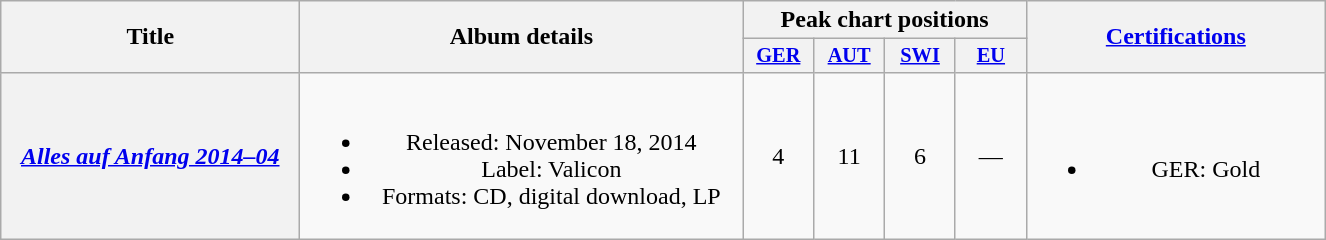<table class="wikitable plainrowheaders" style="text-align:center;" border="1">
<tr>
<th scope="col" rowspan="2" style="width:12em;">Title</th>
<th scope="col" rowspan="2" style="width:18em;">Album details</th>
<th scope="col" colspan="4">Peak chart positions</th>
<th scope="col" rowspan="2" style="width:12em;"><a href='#'>Certifications</a></th>
</tr>
<tr>
<th style="width:3em;font-size:85%"><a href='#'>GER</a><br></th>
<th style="width:3em;font-size:85%"><a href='#'>AUT</a><br></th>
<th style="width:3em;font-size:85%"><a href='#'>SWI</a><br></th>
<th style="width:3em;font-size:85%"><a href='#'>EU</a><br></th>
</tr>
<tr>
<th scope="row"><em><a href='#'>Alles auf Anfang 2014–04</a></em></th>
<td><br><ul><li>Released: November 18, 2014</li><li>Label: Valicon</li><li>Formats: CD, digital download, LP</li></ul></td>
<td align="center">4</td>
<td align="center">11</td>
<td align="center">6</td>
<td align="center">—</td>
<td><br><ul><li>GER: Gold</li></ul></td>
</tr>
</table>
